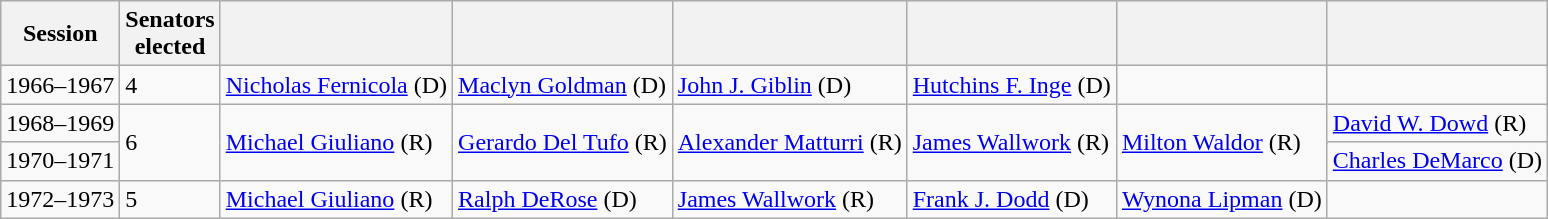<table class="wikitable">
<tr>
<th>Session</th>
<th>Senators<br>elected</th>
<th></th>
<th></th>
<th></th>
<th></th>
<th></th>
<th></th>
</tr>
<tr>
<td>1966–1967</td>
<td>4</td>
<td><a href='#'>Nicholas Fernicola</a> (D)</td>
<td><a href='#'>Maclyn Goldman</a> (D)</td>
<td><a href='#'>John J. Giblin</a> (D)</td>
<td><a href='#'>Hutchins F. Inge</a> (D)</td>
<td></td>
<td></td>
</tr>
<tr>
<td>1968–1969</td>
<td rowspan=3>6</td>
<td rowspan=3 ><a href='#'>Michael Giuliano</a> (R)</td>
<td rowspan=3 ><a href='#'>Gerardo Del Tufo</a> (R)</td>
<td rowspan=3 ><a href='#'>Alexander Matturri</a> (R)</td>
<td rowspan=3 ><a href='#'>James Wallwork</a> (R)</td>
<td rowspan=3 ><a href='#'>Milton Waldor</a> (R)</td>
<td rowspan=2 ><a href='#'>David W. Dowd</a> (R)<small> </small><br></td>
</tr>
<tr>
<td rowspan=2>1970–1971</td>
</tr>
<tr>
<td><a href='#'>Charles DeMarco</a> (D)</td>
</tr>
<tr>
<td>1972–1973</td>
<td>5</td>
<td><a href='#'>Michael Giuliano</a> (R)</td>
<td><a href='#'>Ralph DeRose</a> (D)</td>
<td><a href='#'>James Wallwork</a> (R)</td>
<td><a href='#'>Frank J. Dodd</a> (D)</td>
<td><a href='#'>Wynona Lipman</a> (D)</td>
</tr>
</table>
